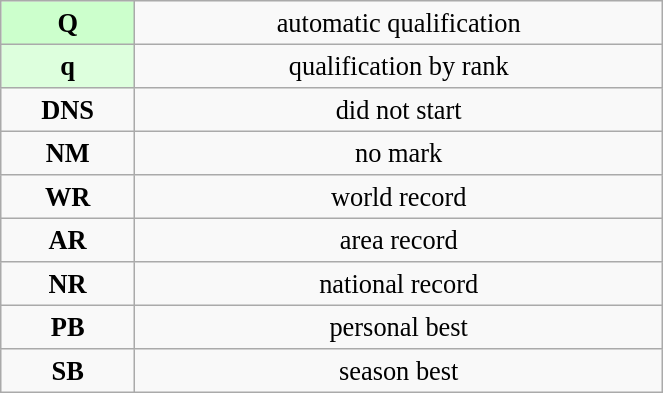<table class="wikitable" style=" text-align:center; font-size:110%;" width="35%">
<tr>
<td bgcolor="ccffcc"><strong>Q</strong></td>
<td>automatic qualification</td>
</tr>
<tr>
<td bgcolor="ddffdd"><strong>q</strong></td>
<td>qualification by rank</td>
</tr>
<tr>
<td><strong>DNS</strong></td>
<td>did not start</td>
</tr>
<tr>
<td><strong>NM</strong></td>
<td>no mark</td>
</tr>
<tr>
<td><strong>WR</strong></td>
<td>world record</td>
</tr>
<tr>
<td><strong>AR</strong></td>
<td>area record</td>
</tr>
<tr>
<td><strong>NR</strong></td>
<td>national record</td>
</tr>
<tr>
<td><strong>PB</strong></td>
<td>personal best</td>
</tr>
<tr>
<td><strong>SB</strong></td>
<td>season best</td>
</tr>
</table>
